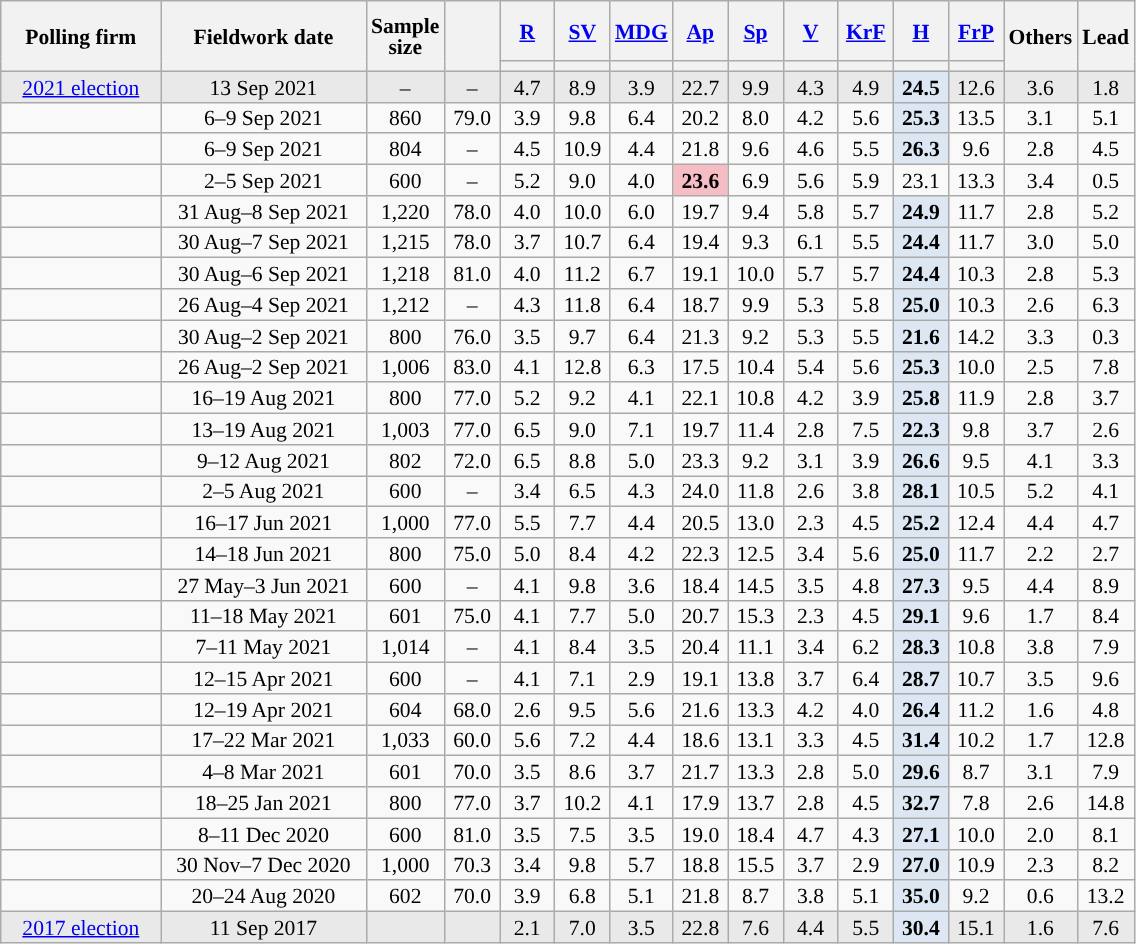<table class="wikitable mw-collapsible sortable" style="text-align:center;font-size:90%;line-height:14px;">
<tr style="height:40px;">
<th rowspan="2" style="width:100px;">Polling firm</th>
<th rowspan="2" style="width:130px;">Fieldwork date</th>
<th rowspan="2" style="width:35px;">Sample<br>size</th>
<th rowspan="2" style="width:30px;"></th>
<th class="unsortable" style="width:30px;"><a href='#'>R</a></th>
<th class="unsortable" style="width:30px;"><a href='#'>SV</a></th>
<th class="unsortable" style="width:30px;"><a href='#'>MDG</a></th>
<th class="unsortable" style="width:30px;"><a href='#'>Ap</a></th>
<th class="unsortable" style="width:30px;"><a href='#'>Sp</a></th>
<th class="unsortable" style="width:30px;"><a href='#'>V</a></th>
<th class="unsortable" style="width:30px;"><a href='#'>KrF</a></th>
<th class="unsortable" style="width:30px;"><a href='#'>H</a></th>
<th class="unsortable" style="width:30px;"><a href='#'>FrP</a></th>
<th class="unsortable" style="width:20px;" rowspan="2">Others</th>
<th rowspan="2" style="width:30px;">Lead</th>
</tr>
<tr>
<th style="background:"></th>
<th style="background:"></th>
<th style="background:"></th>
<th style="background:"></th>
<th style="background:"></th>
<th style="background:"></th>
<th style="background:"></th>
<th style="background:"></th>
<th style="background:"></th>
</tr>
<tr style="background:#E9E9E9;">
<td><a href='#'>2021 election</a></td>
<td>13 Sep 2021</td>
<td>–</td>
<td>–</td>
<td>4.7</td>
<td>8.9</td>
<td>3.9</td>
<td>22.7</td>
<td>9.9</td>
<td>4.3</td>
<td>4.9</td>
<td style="background:#DCE7F3;"><strong>24.5</strong></td>
<td>12.6</td>
<td>3.6</td>
<td style="background:">1.8</td>
</tr>
<tr>
<td></td>
<td>6–9 Sep 2021</td>
<td>860</td>
<td>79.0</td>
<td>3.9</td>
<td>9.8</td>
<td>6.4</td>
<td>20.2</td>
<td>8.0</td>
<td>4.2</td>
<td>5.6</td>
<td style="background:#DCE7F3;"><strong>25.3</strong></td>
<td>13.5</td>
<td>3.1</td>
<td style="background:">5.1</td>
</tr>
<tr>
<td></td>
<td>6–9 Sep 2021</td>
<td>804</td>
<td>–</td>
<td>4.5</td>
<td>10.9</td>
<td>4.4</td>
<td>21.8</td>
<td>9.6</td>
<td>4.6</td>
<td>5.5</td>
<td style="background:#DCE7F3;"><strong>26.3</strong></td>
<td>9.6</td>
<td>2.8</td>
<td style="background:">4.5</td>
</tr>
<tr>
<td></td>
<td>2–5 Sep 2021</td>
<td>600</td>
<td>–</td>
<td>5.2</td>
<td>9.0</td>
<td>4.0</td>
<td style="background:#F7BDC5;"><strong>23.6</strong></td>
<td>6.9</td>
<td>5.6</td>
<td>5.9</td>
<td>23.1</td>
<td>13.3</td>
<td>3.4</td>
<td style="background:">0.5</td>
</tr>
<tr>
<td></td>
<td>31 Aug–8 Sep 2021</td>
<td>1,220</td>
<td>78.0</td>
<td>4.0</td>
<td>10.0</td>
<td>6.0</td>
<td>19.7</td>
<td>9.4</td>
<td>5.8</td>
<td>5.7</td>
<td style="background:#DCE7F3;"><strong>24.9</strong></td>
<td>11.7</td>
<td>2.8</td>
<td style="background:">5.2</td>
</tr>
<tr>
<td></td>
<td>30 Aug–7 Sep 2021</td>
<td>1,215</td>
<td>78.0</td>
<td>3.7</td>
<td>10.7</td>
<td>6.4</td>
<td>19.4</td>
<td>9.3</td>
<td>6.1</td>
<td>5.5</td>
<td style="background:#DCE7F3;"><strong>24.4</strong></td>
<td>11.7</td>
<td>3.0</td>
<td style="background:">5.0</td>
</tr>
<tr>
<td></td>
<td>30 Aug–6 Sep 2021</td>
<td>1,218</td>
<td>81.0</td>
<td>4.0</td>
<td>11.2</td>
<td>6.7</td>
<td>19.1</td>
<td>10.0</td>
<td>5.7</td>
<td>5.7</td>
<td style="background:#DCE7F3;"><strong>24.4</strong></td>
<td>10.3</td>
<td>2.8</td>
<td style="background:">5.3</td>
</tr>
<tr>
<td></td>
<td>26 Aug–4 Sep 2021</td>
<td>1,212</td>
<td>–</td>
<td>4.3</td>
<td>11.8</td>
<td>6.4</td>
<td>18.7</td>
<td>9.9</td>
<td>5.3</td>
<td>5.8</td>
<td style="background:#DCE7F3;"><strong>25.0</strong></td>
<td>10.3</td>
<td>2.6</td>
<td style="background:">6.3</td>
</tr>
<tr>
<td></td>
<td>30 Aug–2 Sep 2021</td>
<td>800</td>
<td>76.0</td>
<td>3.5</td>
<td>9.7</td>
<td>6.4</td>
<td>21.3</td>
<td>9.2</td>
<td>5.3</td>
<td>5.5</td>
<td style="background:#DCE7F3;"><strong>21.6</strong></td>
<td>14.2</td>
<td>3.3</td>
<td style="background:">0.3</td>
</tr>
<tr>
<td></td>
<td>26 Aug–2 Sep 2021</td>
<td>1,006</td>
<td>83.0</td>
<td>4.1</td>
<td>12.8</td>
<td>6.3</td>
<td>17.5</td>
<td>10.4</td>
<td>5.4</td>
<td>5.6</td>
<td style="background:#DCE7F3;"><strong>25.3</strong></td>
<td>10.0</td>
<td>2.5</td>
<td style="background:">7.8</td>
</tr>
<tr>
<td></td>
<td>16–19 Aug 2021</td>
<td>800</td>
<td>77.0</td>
<td>5.2</td>
<td>9.2</td>
<td>4.1</td>
<td>22.1</td>
<td>10.8</td>
<td>4.2</td>
<td>3.9</td>
<td style="background:#DCE7F3;"><strong>25.8</strong></td>
<td>11.9</td>
<td>2.8</td>
<td style="background:">3.7</td>
</tr>
<tr>
<td></td>
<td>13–19 Aug 2021</td>
<td>1,003</td>
<td>77.0</td>
<td>6.5</td>
<td>9.0</td>
<td>7.1</td>
<td>19.7</td>
<td>11.4</td>
<td>2.8</td>
<td>7.5</td>
<td style="background:#DCE7F3;"><strong>22.3</strong></td>
<td>9.8</td>
<td>3.7</td>
<td style="background:">2.6</td>
</tr>
<tr>
<td></td>
<td>9–12 Aug 2021</td>
<td>802</td>
<td>72.0</td>
<td>6.5</td>
<td>8.8</td>
<td>5.0</td>
<td>23.3</td>
<td>9.2</td>
<td>3.1</td>
<td>3.9</td>
<td style="background:#DCE7F3;"><strong>26.6</strong></td>
<td>9.5</td>
<td>4.1</td>
<td style="background:">3.3</td>
</tr>
<tr>
<td></td>
<td>2–5 Aug 2021</td>
<td>600</td>
<td>–</td>
<td>3.4</td>
<td>6.5</td>
<td>4.3</td>
<td>24.0</td>
<td>11.8</td>
<td>2.6</td>
<td>3.8</td>
<td style="background:#DCE7F3;"><strong>28.1</strong></td>
<td>10.5</td>
<td>5.2</td>
<td style="background:">4.1</td>
</tr>
<tr>
<td></td>
<td>16–17 Jun 2021</td>
<td>1,000</td>
<td>77.0</td>
<td>5.5</td>
<td>7.7</td>
<td>4.4</td>
<td>20.5</td>
<td>13.0</td>
<td>2.3</td>
<td>4.5</td>
<td style="background:#DCE7F3;"><strong>25.2</strong></td>
<td>12.4</td>
<td>4.4</td>
<td style="background:">4.7</td>
</tr>
<tr>
<td></td>
<td>14–18 Jun 2021</td>
<td>800</td>
<td>75.0</td>
<td>5.0</td>
<td>8.4</td>
<td>4.2</td>
<td>22.3</td>
<td>12.5</td>
<td>3.4</td>
<td>5.6</td>
<td style="background:#DCE7F3;"><strong>25.0</strong></td>
<td>11.7</td>
<td>2.2</td>
<td style="background:">2.7</td>
</tr>
<tr>
<td></td>
<td>27 May–3 Jun 2021</td>
<td>600</td>
<td>–</td>
<td>4.1</td>
<td>9.8</td>
<td>3.6</td>
<td>18.4</td>
<td>14.5</td>
<td>3.5</td>
<td>4.8</td>
<td style="background:#DCE7F3;"><strong>27.3</strong></td>
<td>9.5</td>
<td>4.4</td>
<td style="background:">8.9</td>
</tr>
<tr>
<td></td>
<td>11–18 May 2021</td>
<td>601</td>
<td>75.0</td>
<td>4.1</td>
<td>7.7</td>
<td>5.0</td>
<td>20.7</td>
<td>15.3</td>
<td>2.3</td>
<td>4.5</td>
<td style="background:#DCE7F3;"><strong>29.1</strong></td>
<td>9.6</td>
<td>1.7</td>
<td style="background:">8.4</td>
</tr>
<tr>
<td></td>
<td>7–11 May 2021</td>
<td>1,014</td>
<td>–</td>
<td>4.1</td>
<td>8.4</td>
<td>3.5</td>
<td>20.4</td>
<td>11.1</td>
<td>3.4</td>
<td>6.2</td>
<td style="background:#DCE7F3;"><strong>28.3</strong></td>
<td>10.8</td>
<td>3.8</td>
<td style="background:">7.9</td>
</tr>
<tr>
<td></td>
<td>12–15 Apr 2021</td>
<td>600</td>
<td>–</td>
<td>4.1</td>
<td>7.1</td>
<td>2.9</td>
<td>19.1</td>
<td>13.8</td>
<td>3.7</td>
<td>6.4</td>
<td style="background:#DCE7F3;"><strong>28.7</strong></td>
<td>10.7</td>
<td>3.5</td>
<td style="background:">9.6</td>
</tr>
<tr>
<td></td>
<td>12–19 Apr 2021</td>
<td>604</td>
<td>68.0</td>
<td>2.6</td>
<td>9.5</td>
<td>5.6</td>
<td>21.6</td>
<td>13.3</td>
<td>4.2</td>
<td>4.0</td>
<td style="background:#DCE7F3;"><strong>26.4</strong></td>
<td>11.2</td>
<td>1.6</td>
<td style="background:">4.8</td>
</tr>
<tr>
<td></td>
<td>17–22 Mar 2021</td>
<td>1,033</td>
<td>60.0</td>
<td>5.6</td>
<td>7.2</td>
<td>4.4</td>
<td>18.6</td>
<td>13.1</td>
<td>3.3</td>
<td>4.5</td>
<td style="background:#DCE7F3;"><strong>31.4</strong></td>
<td>10.2</td>
<td>1.7</td>
<td style="background:">12.8</td>
</tr>
<tr>
<td></td>
<td>4–8 Mar 2021</td>
<td>601</td>
<td>70.0</td>
<td>3.5</td>
<td>8.6</td>
<td>3.7</td>
<td>21.7</td>
<td>13.3</td>
<td>2.8</td>
<td>5.0</td>
<td style="background:#DCE7F3;"><strong>29.6</strong></td>
<td>8.7</td>
<td>3.1</td>
<td style="background:">7.9</td>
</tr>
<tr>
<td></td>
<td>18–25 Jan 2021</td>
<td>800</td>
<td>77.0</td>
<td>3.7</td>
<td>10.2</td>
<td>4.1</td>
<td>17.9</td>
<td>13.7</td>
<td>2.8</td>
<td>4.5</td>
<td style="background:#DCE7F3;"><strong>32.7</strong></td>
<td>7.8</td>
<td>2.6</td>
<td style="background:">14.8</td>
</tr>
<tr>
<td></td>
<td>8–11 Dec 2020</td>
<td>600</td>
<td>81.0</td>
<td>3.5</td>
<td>7.5</td>
<td>3.5</td>
<td>19.0</td>
<td>18.4</td>
<td>4.7</td>
<td>4.3</td>
<td style="background:#DCE7F3;"><strong>27.1</strong></td>
<td>10.0</td>
<td>2.0</td>
<td style="background:">8.1</td>
</tr>
<tr>
<td></td>
<td data-sort-value="2017-12-20">30 Nov–7 Dec 2020</td>
<td>1,000</td>
<td>70.3</td>
<td>3.4</td>
<td>9.8</td>
<td>5.7</td>
<td>18.8</td>
<td>15.5</td>
<td>3.7</td>
<td>2.9</td>
<td style="background:#DCE7F3;"><strong>27.0</strong></td>
<td>10.9</td>
<td>2.3</td>
<td style="background:">8.2</td>
</tr>
<tr>
<td></td>
<td>20–24 Aug 2020</td>
<td>602</td>
<td>70.0</td>
<td>3.9</td>
<td>6.8</td>
<td>5.1</td>
<td>21.8</td>
<td>8.7</td>
<td>3.8</td>
<td>5.1</td>
<td style="background:#DCE7F3;"><strong>35.0</strong></td>
<td>9.2</td>
<td>0.6</td>
<td style="background:">13.2</td>
</tr>
<tr style="background:#E9E9E9;">
<td><a href='#'>2017 election</a></td>
<td>11 Sep 2017</td>
<td></td>
<td></td>
<td>2.1</td>
<td>7.0</td>
<td>3.5</td>
<td>22.8</td>
<td>7.6</td>
<td>4.4</td>
<td>5.5</td>
<td style="background:#DCE7F3;"><strong>30.4</strong></td>
<td>15.1</td>
<td>1.6</td>
<td style="background:">7.6</td>
</tr>
</table>
